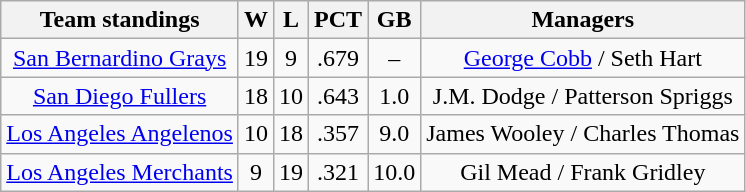<table class="wikitable">
<tr>
<th>Team standings</th>
<th>W</th>
<th>L</th>
<th>PCT</th>
<th>GB</th>
<th>Managers</th>
</tr>
<tr align=center>
<td><a href='#'>San Bernardino Grays</a></td>
<td>19</td>
<td>9</td>
<td>.679</td>
<td>–</td>
<td><a href='#'>George Cobb</a> / Seth Hart</td>
</tr>
<tr align=center>
<td><a href='#'>San Diego Fullers</a></td>
<td>18</td>
<td>10</td>
<td>.643</td>
<td>1.0</td>
<td>J.M. Dodge / Patterson Spriggs</td>
</tr>
<tr align=center>
<td><a href='#'>Los Angeles Angelenos</a></td>
<td>10</td>
<td>18</td>
<td>.357</td>
<td>9.0</td>
<td>James Wooley / Charles Thomas</td>
</tr>
<tr align=center>
<td><a href='#'>Los Angeles Merchants</a></td>
<td>9</td>
<td>19</td>
<td>.321</td>
<td>10.0</td>
<td>Gil Mead / Frank Gridley</td>
</tr>
</table>
